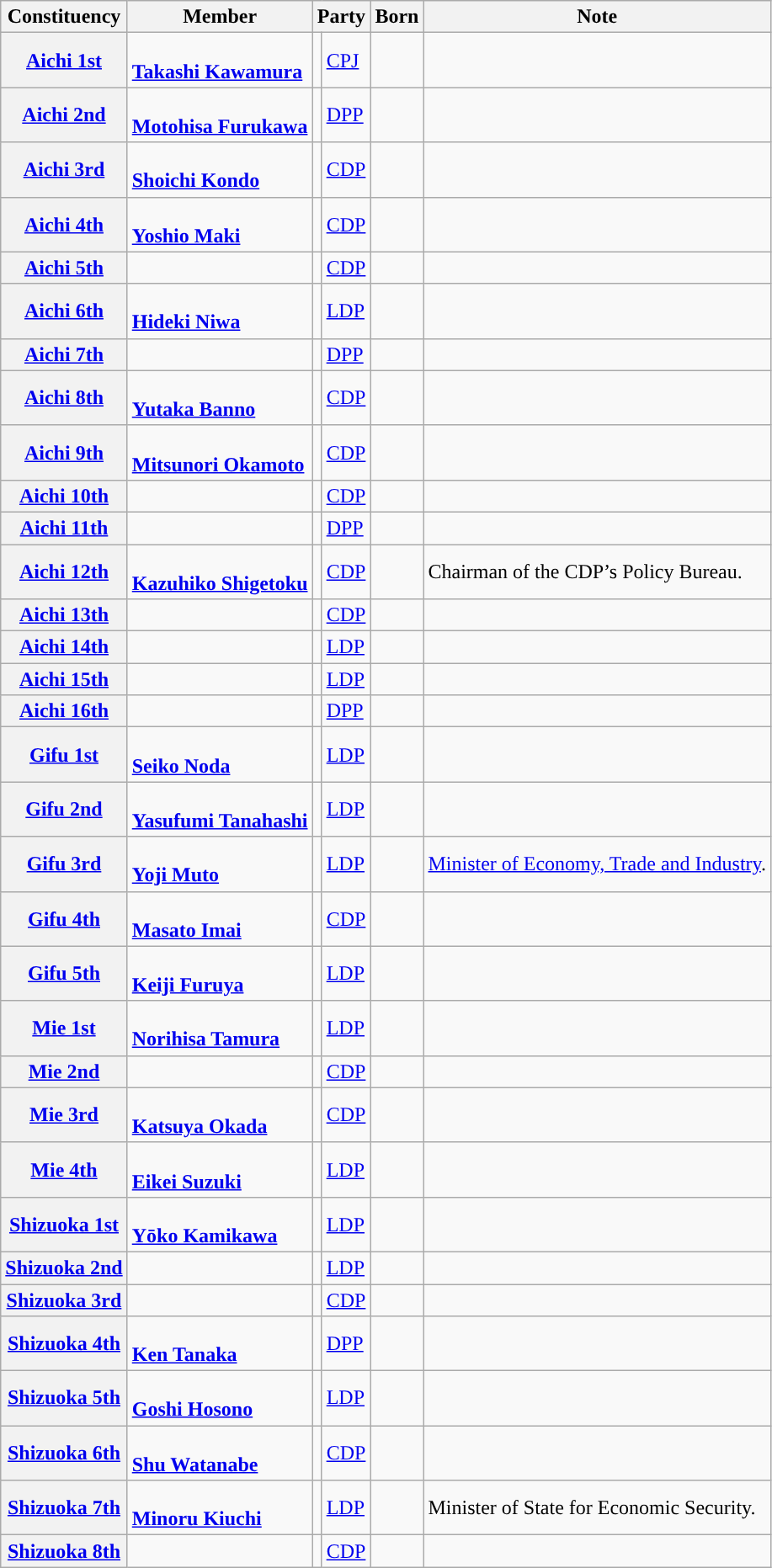<table class="wikitable sortable plainrowheaders" id="votingmembers">
<tr style="vertical-align:bottom">
<th>Constituency</th>
<th>Member</th>
<th colspan=2>Party</th>
<th>Born</th>
<th>Note</th>
</tr>
<tr>
<th><a href='#'>Aichi 1st</a></th>
<td><br><strong><a href='#'>Takashi Kawamura</a></strong></td>
<td style="background-color:"></td>
<td><a href='#'>CPJ</a></td>
<td></td>
<td></td>
</tr>
<tr>
<th><a href='#'>Aichi 2nd</a></th>
<td><br><strong><a href='#'>Motohisa Furukawa</a></strong></td>
<td style="background-color:"></td>
<td><a href='#'>DPP</a></td>
<td></td>
<td></td>
</tr>
<tr>
<th><a href='#'>Aichi 3rd</a></th>
<td><br><strong><a href='#'>Shoichi Kondo</a></strong></td>
<td style="background-color:"></td>
<td><a href='#'>CDP</a></td>
<td></td>
<td></td>
</tr>
<tr>
<th><a href='#'>Aichi 4th</a></th>
<td><br><strong><a href='#'>Yoshio Maki</a></strong></td>
<td style="background-color:"></td>
<td><a href='#'>CDP</a></td>
<td></td>
<td></td>
</tr>
<tr>
<th><a href='#'>Aichi 5th</a></th>
<td><strong></strong></td>
<td style="background-color:"></td>
<td><a href='#'>CDP</a></td>
<td></td>
<td></td>
</tr>
<tr>
<th><a href='#'>Aichi 6th</a></th>
<td><br><strong><a href='#'>Hideki Niwa</a></strong></td>
<td style="background-color:"></td>
<td><a href='#'>LDP</a></td>
<td></td>
<td></td>
</tr>
<tr>
<th><a href='#'>Aichi 7th</a></th>
<td><strong></strong></td>
<td style="background-color:"></td>
<td><a href='#'>DPP</a></td>
<td></td>
<td></td>
</tr>
<tr>
<th><a href='#'>Aichi 8th</a></th>
<td><br><strong><a href='#'>Yutaka Banno</a></strong></td>
<td style="background-color:"></td>
<td><a href='#'>CDP</a></td>
<td></td>
<td></td>
</tr>
<tr>
<th><a href='#'>Aichi 9th</a></th>
<td><br><strong><a href='#'>Mitsunori Okamoto</a></strong></td>
<td style="background-color:"></td>
<td><a href='#'>CDP</a></td>
<td></td>
<td></td>
</tr>
<tr>
<th><a href='#'>Aichi 10th</a></th>
<td><strong></strong></td>
<td style="background-color:"></td>
<td><a href='#'>CDP</a></td>
<td></td>
<td></td>
</tr>
<tr>
<th><a href='#'>Aichi 11th</a></th>
<td><strong></strong></td>
<td style="background-color:"></td>
<td><a href='#'>DPP</a></td>
<td></td>
<td></td>
</tr>
<tr>
<th><a href='#'>Aichi 12th</a></th>
<td><br><strong><a href='#'>Kazuhiko Shigetoku</a></strong></td>
<td style="background-color:"></td>
<td><a href='#'>CDP</a></td>
<td></td>
<td>Chairman of the CDP’s Policy Bureau.</td>
</tr>
<tr>
<th><a href='#'>Aichi 13th</a></th>
<td><br><strong></strong></td>
<td style="background-color:"></td>
<td><a href='#'>CDP</a></td>
<td></td>
<td></td>
</tr>
<tr>
<th><a href='#'>Aichi 14th</a></th>
<td><br><strong></strong></td>
<td style="background-color:"></td>
<td><a href='#'>LDP</a></td>
<td></td>
<td></td>
</tr>
<tr>
<th><a href='#'>Aichi 15th</a></th>
<td><br><strong></strong></td>
<td style="background-color:"></td>
<td><a href='#'>LDP</a></td>
<td></td>
<td></td>
</tr>
<tr>
<th><a href='#'>Aichi 16th</a></th>
<td><strong></strong></td>
<td style="background-color:"></td>
<td><a href='#'>DPP</a></td>
<td></td>
<td></td>
</tr>
<tr>
<th><a href='#'>Gifu 1st</a></th>
<td><br><strong><a href='#'>Seiko Noda</a></strong></td>
<td style="background-color:"></td>
<td><a href='#'>LDP</a></td>
<td></td>
<td></td>
</tr>
<tr>
<th><a href='#'>Gifu 2nd</a></th>
<td><br><strong><a href='#'>Yasufumi Tanahashi</a></strong></td>
<td style="background-color:"></td>
<td><a href='#'>LDP</a></td>
<td></td>
<td></td>
</tr>
<tr>
<th><a href='#'>Gifu 3rd</a></th>
<td><br><strong><a href='#'>Yoji Muto</a></strong></td>
<td style="background-color:"></td>
<td><a href='#'>LDP</a></td>
<td></td>
<td><a href='#'>Minister of Economy, Trade and Industry</a>.</td>
</tr>
<tr>
<th><a href='#'>Gifu 4th</a></th>
<td><br><strong><a href='#'>Masato Imai</a></strong></td>
<td style="background-color:"></td>
<td><a href='#'>CDP</a></td>
<td></td>
<td></td>
</tr>
<tr>
<th><a href='#'>Gifu 5th</a></th>
<td><br><strong><a href='#'>Keiji Furuya</a></strong></td>
<td style="background-color:"></td>
<td><a href='#'>LDP</a></td>
<td></td>
<td></td>
</tr>
<tr>
<th><a href='#'>Mie 1st</a></th>
<td><br><strong><a href='#'>Norihisa Tamura</a></strong></td>
<td style="background-color:"></td>
<td><a href='#'>LDP</a></td>
<td></td>
<td></td>
</tr>
<tr>
<th><a href='#'>Mie 2nd</a></th>
<td><strong></strong></td>
<td style="background-color:"></td>
<td><a href='#'>CDP</a></td>
<td></td>
<td></td>
</tr>
<tr>
<th><a href='#'>Mie 3rd</a></th>
<td><br><strong><a href='#'>Katsuya Okada</a></strong></td>
<td style="background-color:"></td>
<td><a href='#'>CDP</a></td>
<td></td>
<td></td>
</tr>
<tr>
<th><a href='#'>Mie 4th</a></th>
<td><br><strong><a href='#'>Eikei Suzuki</a></strong></td>
<td style="background-color:"></td>
<td><a href='#'>LDP</a></td>
<td></td>
<td></td>
</tr>
<tr>
<th><a href='#'>Shizuoka 1st</a></th>
<td><br><strong><a href='#'>Yōko Kamikawa</a></strong></td>
<td style="background-color:"></td>
<td><a href='#'>LDP</a></td>
<td></td>
<td></td>
</tr>
<tr>
<th><a href='#'>Shizuoka 2nd</a></th>
<td><br><strong></strong></td>
<td style="background-color:"></td>
<td><a href='#'>LDP</a></td>
<td></td>
<td></td>
</tr>
<tr>
<th><a href='#'>Shizuoka 3rd</a></th>
<td><br><strong></strong></td>
<td style="background-color:"></td>
<td><a href='#'>CDP</a></td>
<td></td>
<td></td>
</tr>
<tr>
<th><a href='#'>Shizuoka 4th</a></th>
<td><br><strong><a href='#'>Ken Tanaka</a></strong></td>
<td style="background-color:"></td>
<td><a href='#'>DPP</a></td>
<td></td>
<td></td>
</tr>
<tr>
<th><a href='#'>Shizuoka 5th</a></th>
<td><br><strong><a href='#'>Goshi Hosono</a></strong></td>
<td style="background-color:"></td>
<td><a href='#'>LDP</a></td>
<td></td>
<td></td>
</tr>
<tr>
<th><a href='#'>Shizuoka 6th</a></th>
<td><br><strong><a href='#'>Shu Watanabe</a></strong></td>
<td style="background-color:"></td>
<td><a href='#'>CDP</a></td>
<td></td>
<td></td>
</tr>
<tr>
<th><a href='#'>Shizuoka 7th</a></th>
<td><br><strong><a href='#'>Minoru Kiuchi</a></strong></td>
<td style="background-color:"></td>
<td><a href='#'>LDP</a></td>
<td></td>
<td>Minister of State for Economic Security.</td>
</tr>
<tr>
<th><a href='#'>Shizuoka 8th</a></th>
<td><br><strong></strong></td>
<td style="background-color:"></td>
<td><a href='#'>CDP</a></td>
<td></td>
<td></td>
</tr>
</table>
